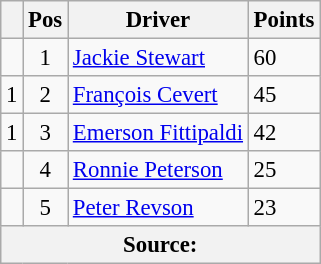<table class="wikitable" style="font-size: 95%;">
<tr>
<th></th>
<th>Pos</th>
<th>Driver</th>
<th>Points</th>
</tr>
<tr>
<td align="left"></td>
<td align="center">1</td>
<td> <a href='#'>Jackie Stewart</a></td>
<td style="text-align:left;">60</td>
</tr>
<tr>
<td align="left"> 1</td>
<td align="center">2</td>
<td> <a href='#'>François Cevert</a></td>
<td style="text-align:left;">45</td>
</tr>
<tr>
<td align="left"> 1</td>
<td align="center">3</td>
<td> <a href='#'>Emerson Fittipaldi</a></td>
<td style="text-align:left;">42</td>
</tr>
<tr>
<td align="left"></td>
<td align="center">4</td>
<td> <a href='#'>Ronnie Peterson</a></td>
<td style="text-align:left;">25</td>
</tr>
<tr>
<td align="left"></td>
<td align="center">5</td>
<td> <a href='#'>Peter Revson</a></td>
<td style="text-align:left;">23</td>
</tr>
<tr>
<th colspan=4>Source: </th>
</tr>
</table>
